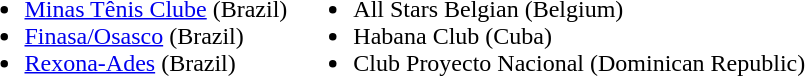<table>
<tr>
<td><br><ul><li><a href='#'>Minas Tênis Clube</a> (Brazil)</li><li><a href='#'>Finasa/Osasco</a> (Brazil)</li><li><a href='#'>Rexona-Ades</a> (Brazil)</li></ul></td>
<td><br><ul><li>All Stars Belgian (Belgium)</li><li>Habana Club (Cuba)</li><li>Club Proyecto Nacional (Dominican Republic)</li></ul></td>
</tr>
</table>
